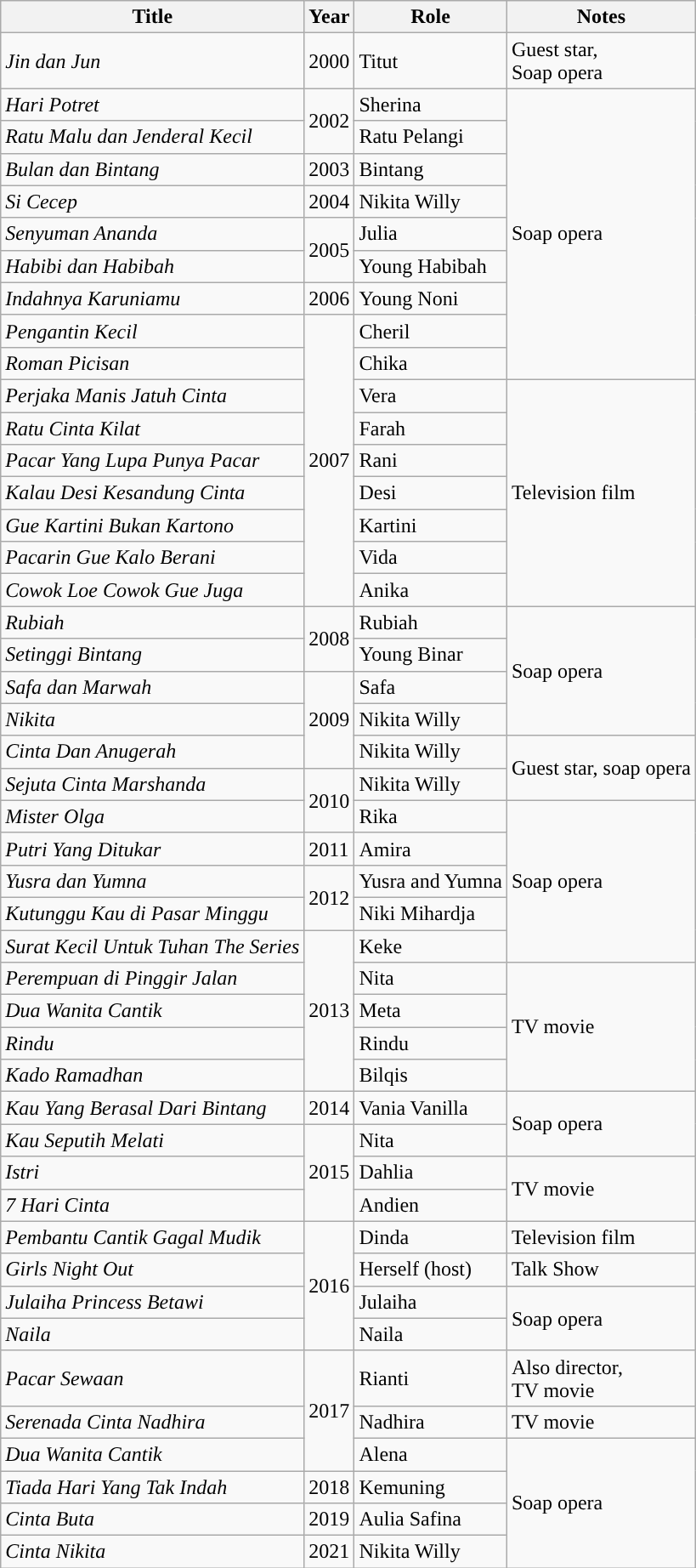<table class="wikitable sortable">
<tr>
<th>Title</th>
<th>Year</th>
<th>Role</th>
<th>Notes</th>
</tr>
<tr>
<td><em>Jin dan Jun</em></td>
<td>2000</td>
<td>Titut</td>
<td>Guest star,<br>Soap opera</td>
</tr>
<tr>
<td><em>Hari Potret</em></td>
<td rowspan="2">2002</td>
<td>Sherina</td>
<td rowspan="9">Soap opera</td>
</tr>
<tr>
<td><em>Ratu Malu dan Jenderal Kecil</em></td>
<td>Ratu Pelangi</td>
</tr>
<tr>
<td><em>Bulan dan Bintang</em></td>
<td>2003</td>
<td>Bintang</td>
</tr>
<tr>
<td><em>Si Cecep</em></td>
<td>2004</td>
<td>Nikita Willy</td>
</tr>
<tr>
<td><em>Senyuman Ananda</em></td>
<td rowspan="2">2005</td>
<td>Julia</td>
</tr>
<tr>
<td><em>Habibi dan Habibah</em></td>
<td>Young Habibah</td>
</tr>
<tr>
<td><em>Indahnya Karuniamu</em></td>
<td>2006</td>
<td>Young Noni</td>
</tr>
<tr>
<td><em>Pengantin Kecil</em></td>
<td rowspan="9">2007</td>
<td>Cheril</td>
</tr>
<tr>
<td><em>Roman Picisan</em></td>
<td>Chika</td>
</tr>
<tr>
<td><em>Perjaka Manis Jatuh Cinta</em></td>
<td>Vera</td>
<td rowspan="7">Television film</td>
</tr>
<tr>
<td><em>Ratu Cinta Kilat</em></td>
<td>Farah</td>
</tr>
<tr>
<td><em>Pacar Yang Lupa Punya Pacar</em></td>
<td>Rani</td>
</tr>
<tr>
<td><em>Kalau Desi Kesandung Cinta</em></td>
<td>Desi</td>
</tr>
<tr>
<td><em>Gue Kartini Bukan Kartono</em></td>
<td>Kartini</td>
</tr>
<tr>
<td><em>Pacarin Gue Kalo Berani</em></td>
<td>Vida</td>
</tr>
<tr>
<td><em>Cowok Loe Cowok Gue Juga</em></td>
<td>Anika</td>
</tr>
<tr>
<td><em>Rubiah</em></td>
<td rowspan="2">2008</td>
<td>Rubiah</td>
<td rowspan="4">Soap opera</td>
</tr>
<tr>
<td><em>Setinggi Bintang</em></td>
<td>Young Binar</td>
</tr>
<tr>
<td><em>Safa dan Marwah</em></td>
<td rowspan="3">2009</td>
<td>Safa</td>
</tr>
<tr>
<td><em>Nikita</em></td>
<td>Nikita Willy</td>
</tr>
<tr>
<td><em>Cinta Dan Anugerah</em></td>
<td>Nikita Willy</td>
<td rowspan="2">Guest star, soap opera</td>
</tr>
<tr>
<td><em>Sejuta Cinta Marshanda</em></td>
<td rowspan="2">2010</td>
<td>Nikita Willy</td>
</tr>
<tr>
<td><em>Mister Olga</em></td>
<td>Rika</td>
<td rowspan="5">Soap opera</td>
</tr>
<tr>
<td><em>Putri Yang Ditukar</em></td>
<td>2011</td>
<td>Amira</td>
</tr>
<tr>
<td><em>Yusra dan Yumna</em></td>
<td rowspan="2">2012</td>
<td>Yusra and Yumna</td>
</tr>
<tr>
<td><em>Kutunggu Kau di Pasar Minggu</em></td>
<td>Niki Mihardja</td>
</tr>
<tr>
<td><em>Surat Kecil Untuk Tuhan The Series</em></td>
<td rowspan="5">2013</td>
<td>Keke</td>
</tr>
<tr>
<td><em>Perempuan di Pinggir Jalan</em></td>
<td>Nita</td>
<td rowspan="4">TV movie</td>
</tr>
<tr>
<td><em>Dua Wanita Cantik</em></td>
<td>Meta</td>
</tr>
<tr>
<td><em>Rindu</em></td>
<td>Rindu</td>
</tr>
<tr>
<td><em>Kado Ramadhan</em></td>
<td>Bilqis</td>
</tr>
<tr>
<td><em>Kau Yang Berasal Dari Bintang</em></td>
<td>2014</td>
<td>Vania Vanilla</td>
<td rowspan="2">Soap opera</td>
</tr>
<tr>
<td><em>Kau Seputih Melati</em></td>
<td rowspan="3">2015</td>
<td>Nita</td>
</tr>
<tr>
<td><em>Istri</em></td>
<td>Dahlia</td>
<td rowspan="2">TV movie</td>
</tr>
<tr>
<td><em>7 Hari Cinta</em></td>
<td>Andien</td>
</tr>
<tr>
<td><em>Pembantu Cantik Gagal Mudik</em></td>
<td rowspan="4">2016</td>
<td>Dinda</td>
<td>Television film</td>
</tr>
<tr>
<td><em>Girls Night Out</em></td>
<td>Herself (host)</td>
<td>Talk Show</td>
</tr>
<tr>
<td><em>Julaiha Princess Betawi</em></td>
<td>Julaiha</td>
<td rowspan="2">Soap opera</td>
</tr>
<tr>
<td><em>Naila</em></td>
<td>Naila</td>
</tr>
<tr>
<td><em>Pacar Sewaan</em></td>
<td rowspan="3">2017</td>
<td>Rianti</td>
<td>Also director,<br>TV movie</td>
</tr>
<tr>
<td><em>Serenada Cinta Nadhira</em></td>
<td>Nadhira</td>
<td>TV movie</td>
</tr>
<tr>
<td><em>Dua Wanita Cantik</em></td>
<td>Alena</td>
<td rowspan="4">Soap opera</td>
</tr>
<tr>
<td><em>Tiada Hari Yang Tak Indah</em></td>
<td>2018</td>
<td>Kemuning</td>
</tr>
<tr>
<td><em>Cinta Buta</em></td>
<td>2019</td>
<td>Aulia Safina</td>
</tr>
<tr>
<td><em>Cinta Nikita</em></td>
<td>2021</td>
<td>Nikita Willy</td>
</tr>
</table>
